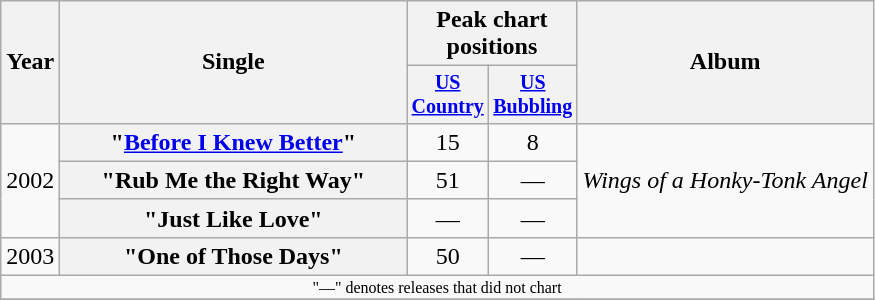<table class="wikitable plainrowheaders" style="text-align:center;">
<tr>
<th rowspan="2">Year</th>
<th rowspan="2" style="width:14em;">Single</th>
<th colspan="2">Peak chart<br>positions</th>
<th rowspan="2">Album</th>
</tr>
<tr style="font-size:smaller;">
<th width="45"><a href='#'>US Country</a></th>
<th width="45"><a href='#'>US Bubbling</a></th>
</tr>
<tr>
<td rowspan="3">2002</td>
<th scope="row">"<a href='#'>Before I Knew Better</a>"</th>
<td>15</td>
<td>8</td>
<td align="left" rowspan="3"><em>Wings of a Honky-Tonk Angel</em></td>
</tr>
<tr>
<th scope="row">"Rub Me the Right Way"</th>
<td>51</td>
<td>—</td>
</tr>
<tr>
<th scope="row">"Just Like Love"</th>
<td>—</td>
<td>—</td>
</tr>
<tr>
<td>2003</td>
<th scope="row">"One of Those Days"</th>
<td>50</td>
<td>—</td>
<td></td>
</tr>
<tr>
<td colspan="5" style="font-size:8pt">"—" denotes releases that did not chart</td>
</tr>
<tr>
</tr>
</table>
